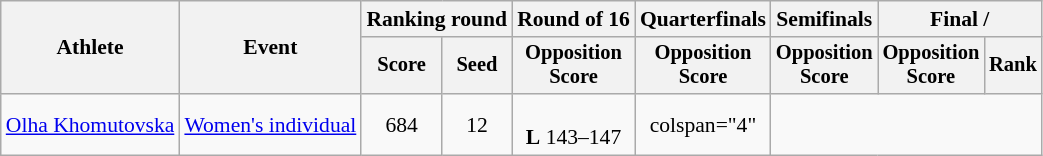<table class="wikitable" style="text-align:center; font-size:90%">
<tr>
<th rowspan="2">Athlete</th>
<th rowspan="2">Event</th>
<th colspan="2">Ranking round</th>
<th>Round of 16</th>
<th>Quarterfinals</th>
<th>Semifinals</th>
<th colspan="2">Final / </th>
</tr>
<tr style="font-size:95%">
<th>Score</th>
<th>Seed</th>
<th>Opposition<br>Score</th>
<th>Opposition<br>Score</th>
<th>Opposition<br>Score</th>
<th>Opposition<br>Score</th>
<th>Rank</th>
</tr>
<tr>
<td align="left"><a href='#'>Olha Khomutovska</a></td>
<td align="left"><a href='#'>Women's individual</a></td>
<td>684</td>
<td>12</td>
<td><br><strong>L</strong> 143–147</td>
<td>colspan="4" </td>
</tr>
</table>
